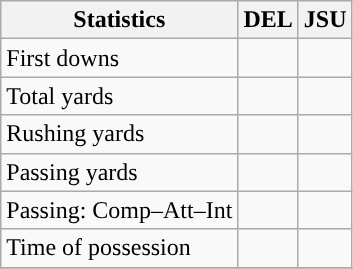<table class="wikitable" style="float: left;">
<tr>
<th>Statistics</th>
<th>DEL</th>
<th>JSU</th>
</tr>
<tr>
<td>First downs</td>
<td></td>
<td></td>
</tr>
<tr>
<td>Total yards</td>
<td></td>
<td></td>
</tr>
<tr>
<td>Rushing yards</td>
<td></td>
<td></td>
</tr>
<tr>
<td>Passing yards</td>
<td></td>
<td></td>
</tr>
<tr>
<td>Passing: Comp–Att–Int</td>
<td></td>
<td></td>
</tr>
<tr>
<td>Time of possession</td>
<td></td>
<td></td>
</tr>
<tr>
</tr>
</table>
